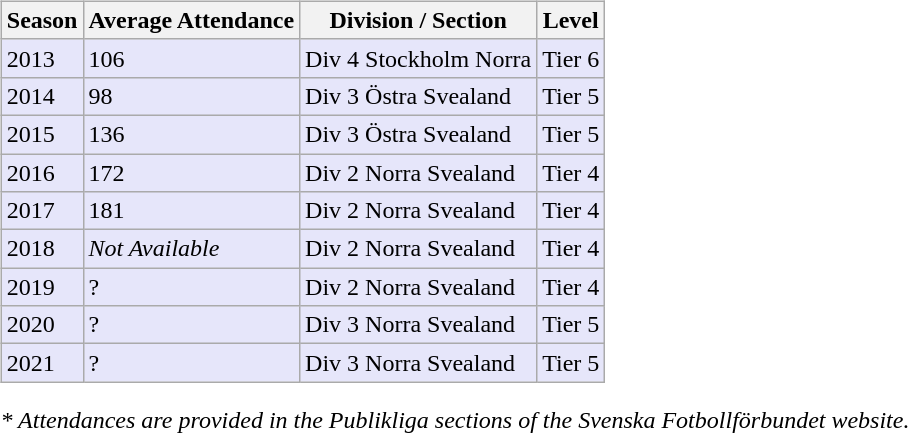<table>
<tr>
<td valign="top" width=0%><br><table class="wikitable">
<tr style="background:#f0f6fa;">
<th><strong>Season</strong></th>
<th><strong>Average Attendance</strong></th>
<th><strong>Division / Section</strong></th>
<th><strong>Level</strong></th>
</tr>
<tr>
<td style="background:#E6E6FA;">2013</td>
<td style="background:#E6E6FA;">106</td>
<td style="background:#E6E6FA;">Div 4 Stockholm Norra</td>
<td style="background:#E6E6FA;">Tier 6</td>
</tr>
<tr>
<td style="background:#E6E6FA;">2014</td>
<td style="background:#E6E6FA;">98</td>
<td style="background:#E6E6FA;">Div 3 Östra Svealand</td>
<td style="background:#E6E6FA;">Tier 5</td>
</tr>
<tr>
<td style="background:#E6E6FA;">2015</td>
<td style="background:#E6E6FA;">136</td>
<td style="background:#E6E6FA;">Div 3 Östra Svealand</td>
<td style="background:#E6E6FA;">Tier 5</td>
</tr>
<tr>
<td style="background:#E6E6FA;">2016</td>
<td style="background:#E6E6FA;">172</td>
<td style="background:#E6E6FA;">Div 2 Norra Svealand</td>
<td style="background:#E6E6FA;">Tier 4</td>
</tr>
<tr>
<td style="background:#E6E6FA;">2017</td>
<td style="background:#E6E6FA;">181</td>
<td style="background:#E6E6FA;">Div 2 Norra Svealand</td>
<td style="background:#E6E6FA;">Tier 4</td>
</tr>
<tr>
<td style="background:#E6E6FA;">2018</td>
<td style="background:#E6E6FA;"><em>Not Available</em></td>
<td style="background:#E6E6FA;">Div 2 Norra Svealand</td>
<td style="background:#E6E6FA;">Tier 4</td>
</tr>
<tr>
<td style="background:#E6E6FA;">2019</td>
<td style="background:#E6E6FA;">?</td>
<td style="background:#E6E6FA;">Div 2 Norra Svealand</td>
<td style="background:#E6E6FA;">Tier 4</td>
</tr>
<tr>
<td style="background:#E6E6FA;">2020</td>
<td style="background:#E6E6FA;">?</td>
<td style="background:#E6E6FA;">Div 3 Norra Svealand</td>
<td style="background:#E6E6FA;">Tier 5</td>
</tr>
<tr>
<td style="background:#E6E6FA;">2021</td>
<td style="background:#E6E6FA;">?</td>
<td style="background:#E6E6FA;">Div 3 Norra Svealand</td>
<td style="background:#E6E6FA;">Tier 5</td>
</tr>
</table>
<em>* Attendances are provided in the Publikliga sections of the Svenska Fotbollförbundet website.</em> </td>
</tr>
</table>
